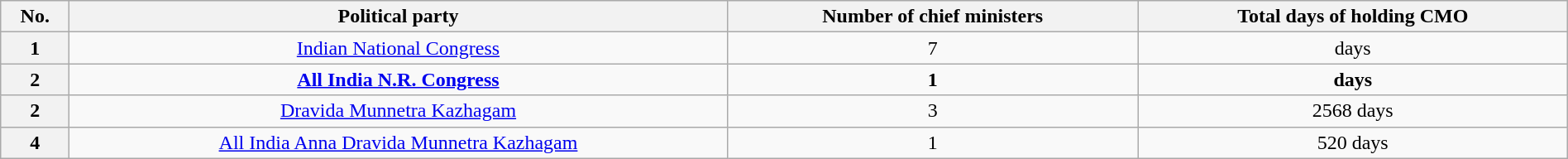<table class="wikitable sortable" style="width:100%; text-align:center">
<tr>
<th>No.</th>
<th>Political party</th>
<th>Number of chief ministers</th>
<th>Total days of holding CMO</th>
</tr>
<tr>
<th>1</th>
<td><a href='#'>Indian National Congress</a></td>
<td>7</td>
<td> days</td>
</tr>
<tr>
<th>2</th>
<td><strong><a href='#'>All India N.R. Congress</a></strong></td>
<td><strong>1</strong></td>
<td><strong> days</strong></td>
</tr>
<tr>
<th>2</th>
<td><a href='#'>Dravida Munnetra Kazhagam</a></td>
<td>3</td>
<td>2568 days</td>
</tr>
<tr>
<th>4</th>
<td><a href='#'>All India Anna Dravida Munnetra Kazhagam</a></td>
<td>1</td>
<td>520 days</td>
</tr>
</table>
